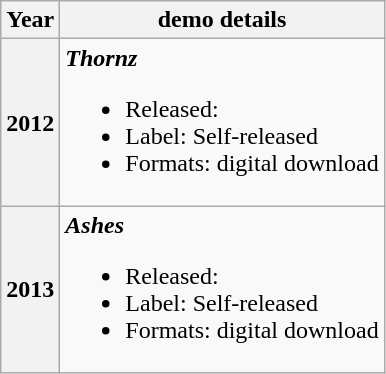<table class="wikitable plainrowheaders" style="text-align:center;">
<tr>
<th>Year</th>
<th>demo details</th>
</tr>
<tr>
<th scope="row">2012</th>
<td align=left><strong><em>Thornz</em></strong><br><ul><li>Released: </li><li>Label: Self-released</li><li>Formats: digital download</li></ul></td>
</tr>
<tr>
<th scope="row">2013</th>
<td align=left><strong><em>Ashes</em></strong><br><ul><li>Released: </li><li>Label: Self-released</li><li>Formats: digital download</li></ul></td>
</tr>
</table>
